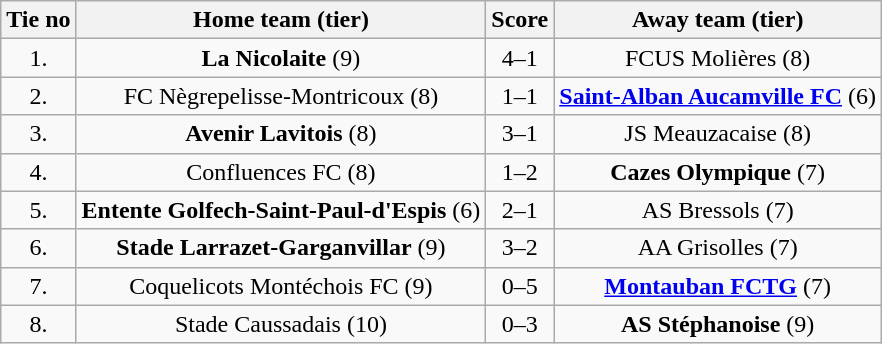<table class="wikitable" style="text-align: center">
<tr>
<th>Tie no</th>
<th>Home team (tier)</th>
<th>Score</th>
<th>Away team (tier)</th>
</tr>
<tr>
<td>1.</td>
<td><strong>La Nicolaite</strong> (9)</td>
<td>4–1</td>
<td>FCUS Molières (8)</td>
</tr>
<tr>
<td>2.</td>
<td>FC Nègrepelisse-Montricoux (8)</td>
<td>1–1 </td>
<td><strong><a href='#'>Saint-Alban Aucamville FC</a></strong> (6)</td>
</tr>
<tr>
<td>3.</td>
<td><strong>Avenir Lavitois</strong> (8)</td>
<td>3–1</td>
<td>JS Meauzacaise (8)</td>
</tr>
<tr>
<td>4.</td>
<td>Confluences FC (8)</td>
<td>1–2</td>
<td><strong>Cazes Olympique</strong> (7)</td>
</tr>
<tr>
<td>5.</td>
<td><strong>Entente Golfech-Saint-Paul-d'Espis</strong> (6)</td>
<td>2–1</td>
<td>AS Bressols (7)</td>
</tr>
<tr>
<td>6.</td>
<td><strong>Stade Larrazet-Garganvillar</strong> (9)</td>
<td>3–2</td>
<td>AA Grisolles (7)</td>
</tr>
<tr>
<td>7.</td>
<td>Coquelicots Montéchois FC (9)</td>
<td>0–5</td>
<td><strong><a href='#'>Montauban FCTG</a></strong> (7)</td>
</tr>
<tr>
<td>8.</td>
<td>Stade Caussadais (10)</td>
<td>0–3</td>
<td><strong>AS Stéphanoise</strong> (9)</td>
</tr>
</table>
